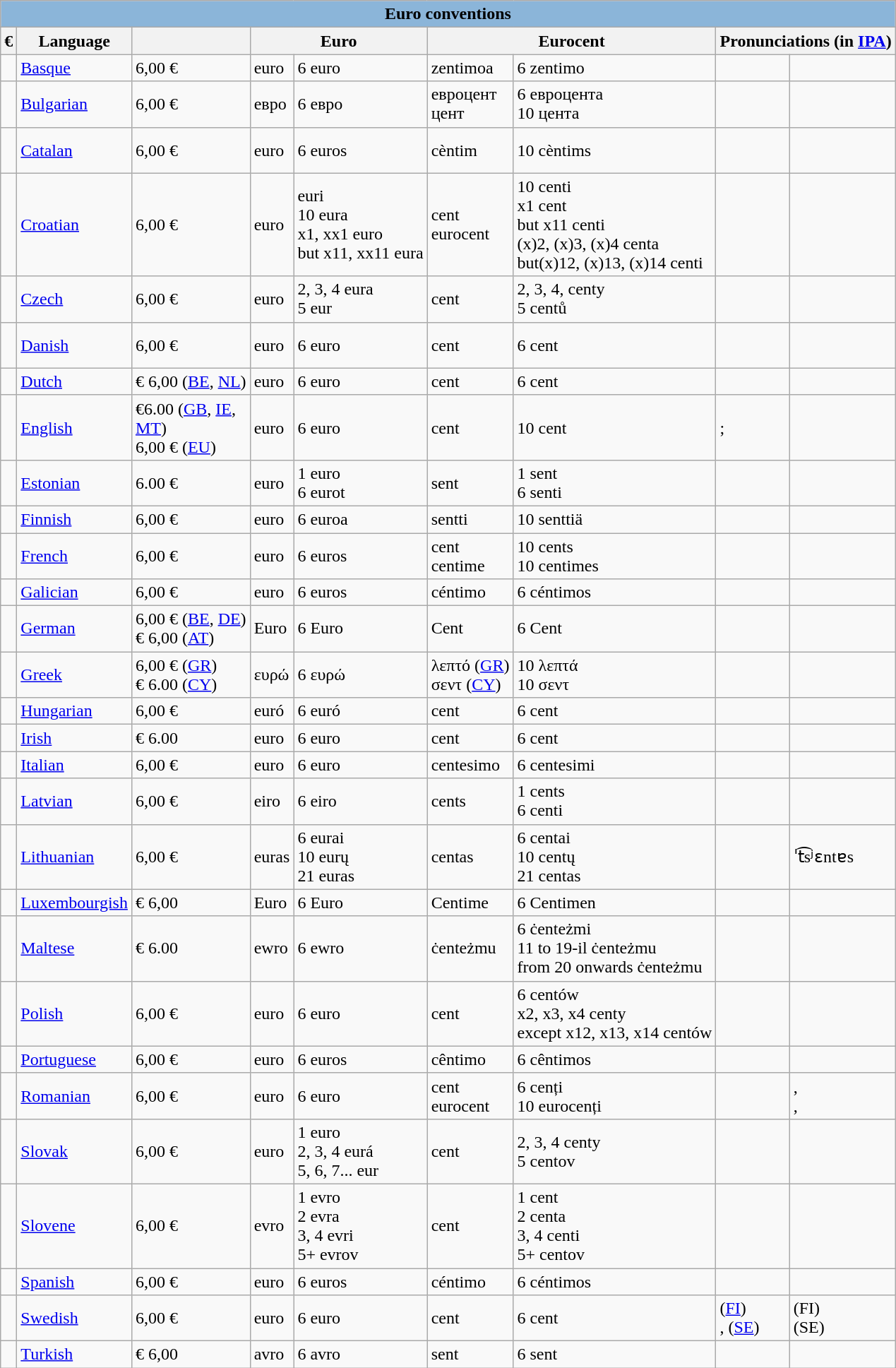<table class="wikitable sortable">
<tr>
<th colspan="9" style="background: #8BB5D9">Euro conventions</th>
</tr>
<tr>
<th>€</th>
<th>Language</th>
<th></th>
<th colspan="2">Euro</th>
<th colspan="2">Eurocent</th>
<th colspan="2">Pronunciations (in <a href='#'>IPA</a>)</th>
</tr>
<tr>
<td></td>
<td><a href='#'>Basque</a></td>
<td>6,00 €</td>
<td>euro</td>
<td>6 euro</td>
<td>zentimoa</td>
<td>6 zentimo</td>
<td></td>
<td><br></td>
</tr>
<tr>
<td></td>
<td><a href='#'>Bulgarian</a></td>
<td>6,00 €</td>
<td>евро</td>
<td>6 евро</td>
<td>евроцент<br>цент</td>
<td>6 евроцента<br>10 цента</td>
<td> </td>
<td></td>
</tr>
<tr>
<td></td>
<td><a href='#'>Catalan</a></td>
<td>6,00 €</td>
<td>euro</td>
<td>6 euros</td>
<td>cèntim</td>
<td>10 cèntims</td>
<td><br><br></td>
<td></td>
</tr>
<tr>
<td></td>
<td><a href='#'>Croatian</a></td>
<td>6,00 €</td>
<td>euro</td>
<td>euri<br>10 eura<br>x1, xx1 euro<br>but x11, xx11 eura</td>
<td>cent<br>eurocent</td>
<td>10 centi<br>x1 cent<br>but x11 centi<br>(x)2, (x)3, (x)4 centa<br>but(x)12, (x)13, (x)14 centi</td>
<td></td>
<td></td>
</tr>
<tr>
<td></td>
<td><a href='#'>Czech</a></td>
<td>6,00 €</td>
<td>euro</td>
<td>2, 3, 4 eura<br>5 eur</td>
<td>cent</td>
<td>2, 3, 4, centy<br>5 centů</td>
<td></td>
<td></td>
</tr>
<tr>
<td></td>
<td><a href='#'>Danish</a></td>
<td>6,00 €</td>
<td>euro</td>
<td>6 euro</td>
<td>cent</td>
<td>6 cent</td>
<td><br><br></td>
<td></td>
</tr>
<tr>
<td></td>
<td><a href='#'>Dutch</a></td>
<td>€ 6,00 (<a href='#'>BE</a>, <a href='#'>NL</a>)</td>
<td>euro</td>
<td>6 euro</td>
<td>cent</td>
<td>6 cent</td>
<td><br></td>
<td></td>
</tr>
<tr>
<td></td>
<td><a href='#'>English</a></td>
<td>€6.00 (<a href='#'>GB</a>, <a href='#'>IE</a>,<br><a href='#'>MT</a>)<br>6,00 € (<a href='#'>EU</a>)</td>
<td>euro</td>
<td>6 euro</td>
<td>cent</td>
<td>10 cent</td>
<td>;</td>
<td></td>
</tr>
<tr>
<td></td>
<td><a href='#'>Estonian</a></td>
<td>6.00 €</td>
<td>euro</td>
<td>1 euro<br>6 eurot</td>
<td>sent</td>
<td>1 sent<br>6 senti</td>
<td><br></td>
<td><br></td>
</tr>
<tr>
<td></td>
<td><a href='#'>Finnish</a></td>
<td>6,00 €</td>
<td>euro</td>
<td>6 euroa</td>
<td>sentti</td>
<td>10 senttiä</td>
<td> </td>
<td></td>
</tr>
<tr>
<td></td>
<td><a href='#'>French</a></td>
<td>6,00 €</td>
<td>euro</td>
<td>6 euros</td>
<td>cent<br>centime</td>
<td>10 cents<br>10 centimes</td>
<td></td>
<td></td>
</tr>
<tr>
<td></td>
<td><a href='#'>Galician</a></td>
<td>6,00 €</td>
<td>euro</td>
<td>6 euros</td>
<td>céntimo</td>
<td>6 céntimos</td>
<td><br></td>
<td><br></td>
</tr>
<tr>
<td></td>
<td><a href='#'>German</a></td>
<td>6,00 € (<a href='#'>BE</a>, <a href='#'>DE</a>)<br> € 6,00 (<a href='#'>AT</a>)</td>
<td>Euro</td>
<td>6 Euro</td>
<td>Cent</td>
<td>6 Cent</td>
<td></td>
<td></td>
</tr>
<tr>
<td></td>
<td><a href='#'>Greek</a></td>
<td>6,00 € (<a href='#'>GR</a>)<br>€ 6.00 (<a href='#'>CY</a>)</td>
<td>ευρώ</td>
<td>6 ευρώ</td>
<td>λεπτό (<a href='#'>GR</a>)<br>σεντ (<a href='#'>CY</a>)</td>
<td>10 λεπτά<br>10 σεντ</td>
<td></td>
<td><br></td>
</tr>
<tr>
<td></td>
<td><a href='#'>Hungarian</a></td>
<td>6,00 €</td>
<td>euró</td>
<td>6 euró</td>
<td>cent</td>
<td>6 cent</td>
<td></td>
<td></td>
</tr>
<tr>
<td></td>
<td><a href='#'>Irish</a></td>
<td>€ 6.00</td>
<td>euro</td>
<td>6 euro</td>
<td>cent</td>
<td>6 cent</td>
<td></td>
<td></td>
</tr>
<tr>
<td></td>
<td><a href='#'>Italian</a></td>
<td>6,00 €</td>
<td>euro</td>
<td>6 euro</td>
<td>centesimo</td>
<td>6 centesimi</td>
<td></td>
<td></td>
</tr>
<tr>
<td></td>
<td><a href='#'>Latvian</a></td>
<td>6,00 €</td>
<td>eiro</td>
<td>6 eiro</td>
<td>cents</td>
<td>1 cents<br>6 centi</td>
<td></td>
<td></td>
</tr>
<tr>
<td></td>
<td><a href='#'>Lithuanian</a></td>
<td>6,00 €</td>
<td>euras</td>
<td>6 eurai <br> 10 eurų <br> 21 euras</td>
<td>centas</td>
<td>6 centai <br> 10 centų <br> 21 centas</td>
<td></td>
<td>ˈt͡sʲɛntɐs</td>
</tr>
<tr>
<td></td>
<td><a href='#'>Luxembourgish</a></td>
<td>€ 6,00</td>
<td>Euro</td>
<td>6 Euro</td>
<td>Centime</td>
<td>6 Centimen</td>
<td></td>
<td><br></td>
</tr>
<tr>
<td></td>
<td><a href='#'>Maltese</a></td>
<td>€ 6.00</td>
<td>ewro</td>
<td>6 ewro</td>
<td>ċenteżmu</td>
<td>6 ċenteżmi<br>11 to 19-il ċenteżmu<br>from 20 onwards ċenteżmu</td>
<td></td>
<td></td>
</tr>
<tr>
<td></td>
<td><a href='#'>Polish</a></td>
<td>6,00 €</td>
<td>euro</td>
<td>6 euro</td>
<td>cent</td>
<td>6 centów<br>x2, x3, x4 centy<br>except x12, x13, x14 centów</td>
<td></td>
<td></td>
</tr>
<tr>
<td></td>
<td><a href='#'>Portuguese</a></td>
<td>6,00 €</td>
<td>euro</td>
<td>6 euros</td>
<td>cêntimo</td>
<td>6 cêntimos</td>
<td><br></td>
<td><br></td>
</tr>
<tr>
<td></td>
<td><a href='#'>Romanian</a></td>
<td>6,00 €</td>
<td>euro</td>
<td>6 euro<br></td>
<td>cent<br>eurocent</td>
<td>6 cenți<br>10 eurocenți</td>
<td></td>
<td>, <br>, </td>
</tr>
<tr>
<td></td>
<td><a href='#'>Slovak</a></td>
<td>6,00 €</td>
<td>euro</td>
<td>1 euro<br>2, 3, 4 eurá<br>5, 6, 7... eur</td>
<td>cent</td>
<td>2, 3, 4 centy<br>5 centov</td>
<td></td>
<td></td>
</tr>
<tr>
<td></td>
<td><a href='#'>Slovene</a></td>
<td>6,00 €</td>
<td>evro</td>
<td>1 evro<br>2 evra<br>3, 4 evri<br>5+ evrov</td>
<td>cent</td>
<td>1 cent<br>2 centa<br>3, 4 centi<br>5+ centov</td>
<td><br><br><br></td>
<td><br><br><br></td>
</tr>
<tr>
<td></td>
<td><a href='#'>Spanish</a></td>
<td>6,00 €</td>
<td>euro</td>
<td>6 euros</td>
<td>céntimo</td>
<td>6 céntimos</td>
<td></td>
<td><br></td>
</tr>
<tr>
<td></td>
<td><a href='#'>Swedish</a></td>
<td>6,00 €</td>
<td>euro</td>
<td>6 euro</td>
<td>cent</td>
<td>6 cent</td>
<td> (<a href='#'>FI</a>)<br>,  (<a href='#'>SE</a>)</td>
<td> (FI)<br> (SE)</td>
</tr>
<tr>
<td></td>
<td><a href='#'>Turkish</a></td>
<td>€ 6,00</td>
<td>avro</td>
<td>6 avro</td>
<td>sent</td>
<td>6 sent</td>
<td></td>
<td></td>
</tr>
</table>
